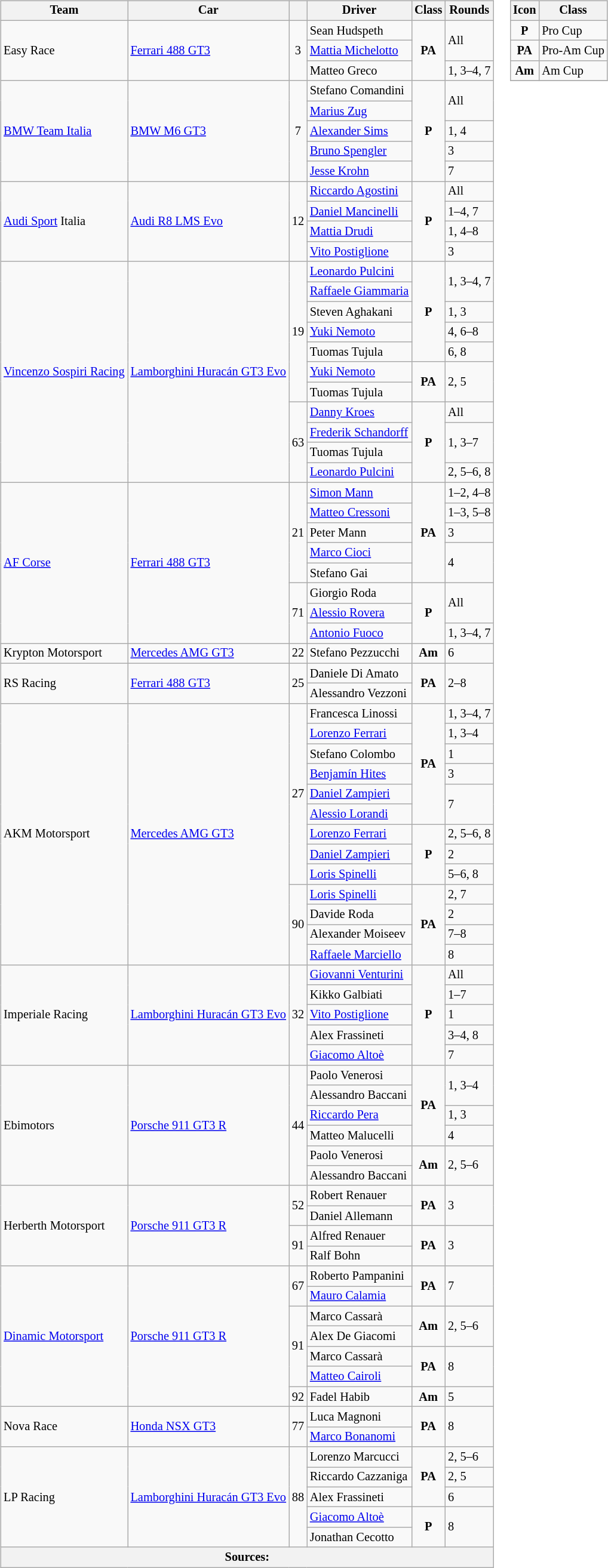<table>
<tr>
<td><br><table class="wikitable" style="font-size: 85%;">
<tr>
<th>Team</th>
<th>Car</th>
<th></th>
<th>Driver</th>
<th>Class</th>
<th>Rounds</th>
</tr>
<tr>
<td rowspan=3> Easy Race</td>
<td rowspan=3><a href='#'>Ferrari 488 GT3</a></td>
<td rowspan=3 align=center>3</td>
<td> Sean Hudspeth</td>
<td rowspan=3 align=center><strong><span>PA</span></strong></td>
<td rowspan=2>All</td>
</tr>
<tr>
<td> <a href='#'>Mattia Michelotto</a></td>
</tr>
<tr>
<td> Matteo Greco</td>
<td>1, 3–4, 7</td>
</tr>
<tr>
<td rowspan=5> <a href='#'>BMW Team Italia</a></td>
<td rowspan=5><a href='#'>BMW M6 GT3</a></td>
<td rowspan=5 align=center>7</td>
<td> Stefano Comandini</td>
<td rowspan=5 align=center><strong><span>P</span></strong></td>
<td rowspan=2>All</td>
</tr>
<tr>
<td> <a href='#'>Marius Zug</a></td>
</tr>
<tr>
<td> <a href='#'>Alexander Sims</a></td>
<td>1, 4</td>
</tr>
<tr>
<td> <a href='#'>Bruno Spengler</a></td>
<td>3</td>
</tr>
<tr>
<td> <a href='#'>Jesse Krohn</a></td>
<td>7</td>
</tr>
<tr>
<td rowspan=4> <a href='#'>Audi Sport</a> Italia</td>
<td rowspan=4><a href='#'>Audi R8 LMS Evo</a></td>
<td rowspan=4 align=center>12</td>
<td> <a href='#'>Riccardo Agostini</a></td>
<td rowspan=4 align=center><strong><span>P</span></strong></td>
<td>All</td>
</tr>
<tr>
<td> <a href='#'>Daniel Mancinelli</a></td>
<td>1–4, 7</td>
</tr>
<tr>
<td> <a href='#'>Mattia Drudi</a></td>
<td>1, 4–8</td>
</tr>
<tr>
<td> <a href='#'>Vito Postiglione</a></td>
<td>3</td>
</tr>
<tr>
<td rowspan=11> <a href='#'>Vincenzo Sospiri Racing</a></td>
<td rowspan=11><a href='#'>Lamborghini Huracán GT3 Evo</a></td>
<td rowspan=7 align=center>19</td>
<td> <a href='#'>Leonardo Pulcini</a></td>
<td rowspan=5 align=center><strong><span>P</span></strong></td>
<td rowspan=2>1, 3–4, 7</td>
</tr>
<tr>
<td> <a href='#'>Raffaele Giammaria</a></td>
</tr>
<tr>
<td> Steven Aghakani</td>
<td>1, 3</td>
</tr>
<tr>
<td> <a href='#'>Yuki Nemoto</a></td>
<td>4, 6–8</td>
</tr>
<tr>
<td> Tuomas Tujula</td>
<td>6, 8</td>
</tr>
<tr>
<td> <a href='#'>Yuki Nemoto</a></td>
<td rowspan=2 align=center><strong><span>PA</span></strong></td>
<td rowspan=2>2, 5</td>
</tr>
<tr>
<td> Tuomas Tujula</td>
</tr>
<tr>
<td rowspan=4 align=center>63</td>
<td> <a href='#'>Danny Kroes</a></td>
<td rowspan=4 align=center><strong><span>P</span></strong></td>
<td>All</td>
</tr>
<tr>
<td> <a href='#'>Frederik Schandorff</a></td>
<td rowspan=2>1, 3–7</td>
</tr>
<tr>
<td> Tuomas Tujula</td>
</tr>
<tr>
<td> <a href='#'>Leonardo Pulcini</a></td>
<td>2, 5–6, 8</td>
</tr>
<tr>
<td rowspan=8> <a href='#'>AF Corse</a></td>
<td rowspan=8><a href='#'>Ferrari 488 GT3</a></td>
<td rowspan=5 align=center>21</td>
<td> <a href='#'>Simon Mann</a></td>
<td rowspan=5 align=center><strong><span>PA</span></strong></td>
<td>1–2, 4–8</td>
</tr>
<tr>
<td> <a href='#'>Matteo Cressoni</a></td>
<td>1–3, 5–8</td>
</tr>
<tr>
<td> Peter Mann</td>
<td>3</td>
</tr>
<tr>
<td> <a href='#'>Marco Cioci</a></td>
<td rowspan=2>4</td>
</tr>
<tr>
<td> Stefano Gai</td>
</tr>
<tr>
<td rowspan=3 align=center>71</td>
<td> Giorgio Roda</td>
<td rowspan=3 align=center><strong><span>P</span></strong></td>
<td rowspan=2>All</td>
</tr>
<tr>
<td> <a href='#'>Alessio Rovera</a></td>
</tr>
<tr>
<td> <a href='#'>Antonio Fuoco</a></td>
<td>1, 3–4, 7</td>
</tr>
<tr>
<td> Krypton Motorsport</td>
<td><a href='#'>Mercedes AMG GT3</a></td>
<td align=center>22</td>
<td> Stefano Pezzucchi</td>
<td align=center><strong><span>Am</span></strong></td>
<td>6</td>
</tr>
<tr>
<td rowspan=2> RS Racing</td>
<td rowspan=2><a href='#'>Ferrari 488 GT3</a></td>
<td rowspan=2 align=center>25</td>
<td> Daniele Di Amato</td>
<td rowspan=2 align=center><strong><span>PA</span></strong></td>
<td rowspan=2>2–8</td>
</tr>
<tr>
<td> Alessandro Vezzoni</td>
</tr>
<tr>
<td rowspan=13> AKM Motorsport</td>
<td rowspan=13><a href='#'>Mercedes AMG GT3</a></td>
<td rowspan=9 align=center>27</td>
<td> Francesca Linossi</td>
<td rowspan=6 align=center><strong><span>PA</span></strong></td>
<td>1, 3–4, 7</td>
</tr>
<tr>
<td> <a href='#'>Lorenzo Ferrari</a></td>
<td>1, 3–4</td>
</tr>
<tr>
<td> Stefano Colombo</td>
<td>1</td>
</tr>
<tr>
<td> <a href='#'>Benjamín Hites</a></td>
<td>3</td>
</tr>
<tr>
<td> <a href='#'>Daniel Zampieri</a></td>
<td rowspan=2>7</td>
</tr>
<tr>
<td> <a href='#'>Alessio Lorandi</a></td>
</tr>
<tr>
<td> <a href='#'>Lorenzo Ferrari</a></td>
<td rowspan=3 align=center><strong><span>P</span></strong></td>
<td>2, 5–6, 8</td>
</tr>
<tr>
<td> <a href='#'>Daniel Zampieri</a></td>
<td>2</td>
</tr>
<tr>
<td> <a href='#'>Loris Spinelli</a></td>
<td>5–6, 8</td>
</tr>
<tr>
<td rowspan=4 align=center>90</td>
<td> <a href='#'>Loris Spinelli</a></td>
<td rowspan=4 align=center><strong><span>PA</span></strong></td>
<td>2, 7</td>
</tr>
<tr>
<td> Davide Roda</td>
<td>2</td>
</tr>
<tr>
<td> Alexander Moiseev</td>
<td>7–8</td>
</tr>
<tr>
<td> <a href='#'>Raffaele Marciello</a></td>
<td>8</td>
</tr>
<tr>
<td rowspan=5> Imperiale Racing</td>
<td rowspan=5><a href='#'>Lamborghini Huracán GT3 Evo</a></td>
<td rowspan=5 align=center>32</td>
<td> <a href='#'>Giovanni Venturini</a></td>
<td rowspan=5 align=center><strong><span>P</span></strong></td>
<td>All</td>
</tr>
<tr>
<td> Kikko Galbiati</td>
<td>1–7</td>
</tr>
<tr>
<td> <a href='#'>Vito Postiglione</a></td>
<td>1</td>
</tr>
<tr>
<td> Alex Frassineti</td>
<td>3–4, 8</td>
</tr>
<tr>
<td> <a href='#'>Giacomo Altoè</a></td>
<td>7</td>
</tr>
<tr>
<td rowspan=6> Ebimotors</td>
<td rowspan=6><a href='#'>Porsche 911 GT3 R</a></td>
<td rowspan=6 align=center>44</td>
<td> Paolo Venerosi</td>
<td rowspan=4 align=center><strong><span>PA</span></strong></td>
<td rowspan=2>1, 3–4</td>
</tr>
<tr>
<td> Alessandro Baccani</td>
</tr>
<tr>
<td> <a href='#'>Riccardo Pera</a></td>
<td>1, 3</td>
</tr>
<tr>
<td> Matteo Malucelli</td>
<td>4</td>
</tr>
<tr>
<td> Paolo Venerosi</td>
<td rowspan=2 align=center><strong><span>Am</span></strong></td>
<td rowspan=2>2, 5–6</td>
</tr>
<tr>
<td> Alessandro Baccani</td>
</tr>
<tr>
<td rowspan=4> Herberth Motorsport</td>
<td rowspan=4><a href='#'>Porsche 911 GT3 R</a></td>
<td rowspan=2 align=center>52</td>
<td> Robert Renauer</td>
<td rowspan=2 align=center><strong><span>PA</span></strong></td>
<td rowspan=2>3</td>
</tr>
<tr>
<td> Daniel Allemann</td>
</tr>
<tr>
<td rowspan=2 align=center>91</td>
<td> Alfred Renauer</td>
<td rowspan=2 align=center><strong><span>PA</span></strong></td>
<td rowspan=2>3</td>
</tr>
<tr>
<td> Ralf Bohn</td>
</tr>
<tr>
<td rowspan=7> <a href='#'>Dinamic Motorsport</a></td>
<td rowspan=7><a href='#'>Porsche 911 GT3 R</a></td>
<td rowspan=2 align=center>67</td>
<td> Roberto Pampanini</td>
<td rowspan=2 align=center><strong><span>PA</span></strong></td>
<td rowspan=2>7</td>
</tr>
<tr>
<td> <a href='#'>Mauro Calamia</a></td>
</tr>
<tr>
<td rowspan=4 align=center>91</td>
<td> Marco Cassarà</td>
<td rowspan=2 align=center><strong><span>Am</span></strong></td>
<td rowspan=2>2, 5–6</td>
</tr>
<tr>
<td> Alex De Giacomi</td>
</tr>
<tr>
<td> Marco Cassarà</td>
<td rowspan=2 align=center><strong><span>PA</span></strong></td>
<td rowspan=2>8</td>
</tr>
<tr>
<td> <a href='#'>Matteo Cairoli</a></td>
</tr>
<tr>
<td align=center>92</td>
<td> Fadel Habib</td>
<td align=center><strong><span>Am</span></strong></td>
<td>5</td>
</tr>
<tr>
<td rowspan=2> Nova Race</td>
<td rowspan=2><a href='#'>Honda NSX GT3</a></td>
<td rowspan=2 align=center>77</td>
<td> Luca Magnoni</td>
<td rowspan=2 align=center><strong><span>PA</span></strong></td>
<td rowspan=2>8</td>
</tr>
<tr>
<td> <a href='#'>Marco Bonanomi</a></td>
</tr>
<tr>
<td rowspan=5> LP Racing</td>
<td rowspan=5><a href='#'>Lamborghini Huracán GT3 Evo</a></td>
<td rowspan=5 align=center>88</td>
<td> Lorenzo Marcucci</td>
<td rowspan=3 align=center><strong><span>PA</span></strong></td>
<td>2, 5–6</td>
</tr>
<tr>
<td> Riccardo Cazzaniga</td>
<td>2, 5</td>
</tr>
<tr>
<td> Alex Frassineti</td>
<td>6</td>
</tr>
<tr>
<td> <a href='#'>Giacomo Altoè</a></td>
<td rowspan=2 align=center><strong><span>P</span></strong></td>
<td rowspan=2>8</td>
</tr>
<tr>
<td> Jonathan Cecotto</td>
</tr>
<tr>
<th colspan=6>Sources:</th>
</tr>
</table>
</td>
<td valign="top"><br><table class="wikitable" style="font-size: 85%;">
<tr>
<th>Icon</th>
<th>Class</th>
</tr>
<tr>
<td align=center><strong><span>P</span></strong></td>
<td>Pro Cup</td>
</tr>
<tr>
<td align=center><strong><span>PA</span></strong></td>
<td>Pro-Am Cup</td>
</tr>
<tr>
<td align=center><strong><span>Am</span></strong></td>
<td>Am Cup</td>
</tr>
<tr>
</tr>
</table>
</td>
</tr>
</table>
